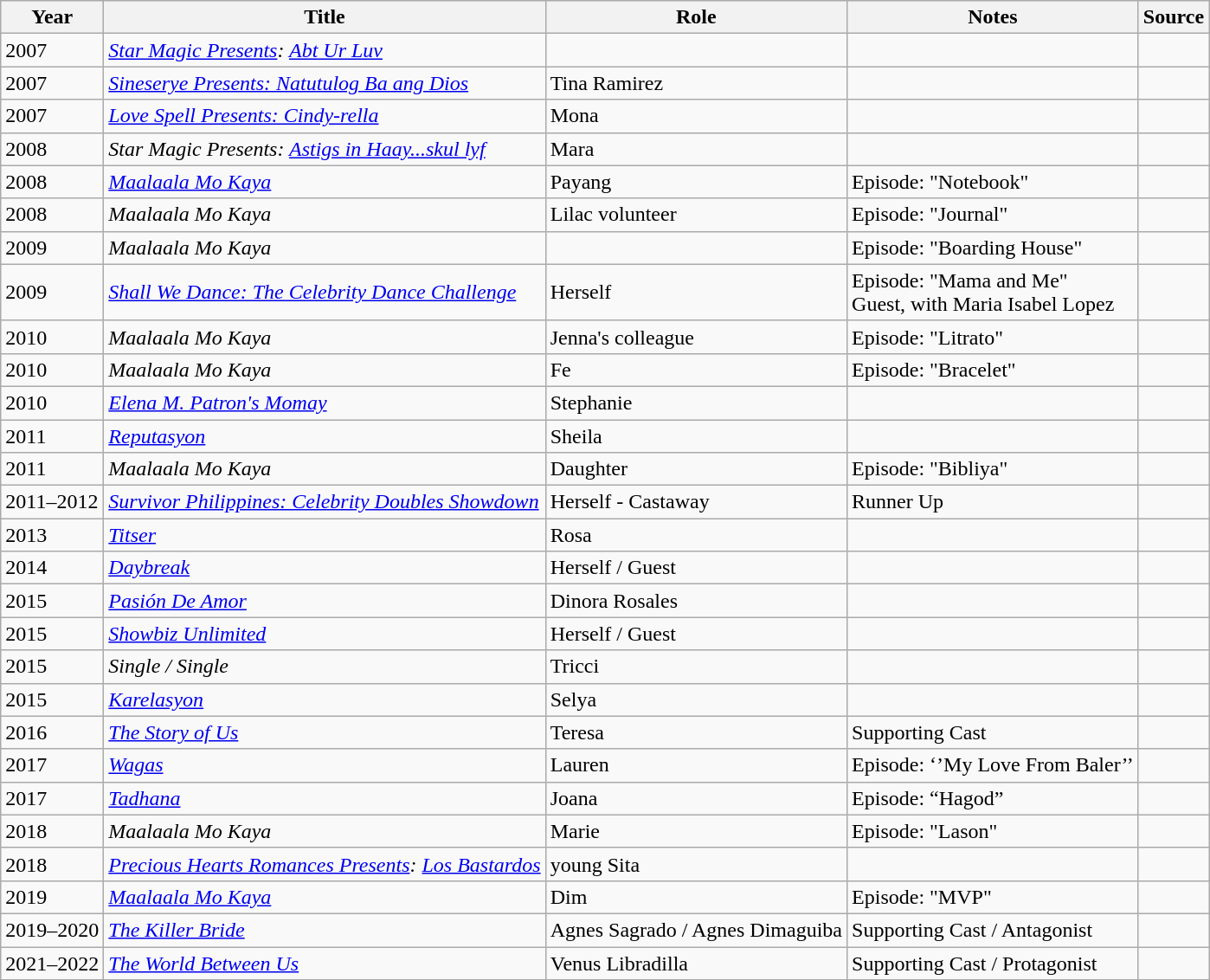<table class="wikitable sortable" >
<tr>
<th>Year</th>
<th>Title</th>
<th>Role</th>
<th class="unsortable">Notes </th>
<th class="unsortable">Source </th>
</tr>
<tr>
<td>2007</td>
<td><em><a href='#'>Star Magic Presents</a>: <a href='#'>Abt Ur Luv</a></em></td>
<td></td>
<td></td>
<td></td>
</tr>
<tr>
<td>2007</td>
<td><em><a href='#'>Sineserye Presents: Natutulog Ba ang Dios</a></em></td>
<td>Tina Ramirez</td>
<td></td>
<td></td>
</tr>
<tr>
<td>2007</td>
<td><em><a href='#'>Love Spell Presents: Cindy-rella</a></em></td>
<td>Mona</td>
<td></td>
<td></td>
</tr>
<tr>
<td>2008</td>
<td><em>Star Magic Presents: <a href='#'>Astigs in Haay...skul lyf</a></em></td>
<td>Mara</td>
<td></td>
<td></td>
</tr>
<tr>
<td>2008</td>
<td><em><a href='#'>Maalaala Mo Kaya</a></em></td>
<td>Payang</td>
<td>Episode: "Notebook"</td>
<td></td>
</tr>
<tr>
<td>2008</td>
<td><em>Maalaala Mo Kaya</em></td>
<td>Lilac volunteer</td>
<td>Episode: "Journal"</td>
<td></td>
</tr>
<tr>
<td>2009</td>
<td><em>Maalaala Mo Kaya</em></td>
<td></td>
<td>Episode: "Boarding House"</td>
<td></td>
</tr>
<tr>
<td>2009</td>
<td><em><a href='#'>Shall We Dance: The Celebrity Dance Challenge</a></em></td>
<td>Herself</td>
<td>Episode: "Mama and Me"<br>Guest, with Maria Isabel Lopez</td>
<td></td>
</tr>
<tr>
<td>2010</td>
<td><em>Maalaala Mo Kaya</em></td>
<td>Jenna's colleague</td>
<td>Episode: "Litrato"</td>
<td></td>
</tr>
<tr "Ilumina" Ester>
<td>2010</td>
<td><em>Maalaala Mo Kaya</em></td>
<td>Fe</td>
<td>Episode: "Bracelet"</td>
<td></td>
</tr>
<tr>
<td>2010</td>
<td><em><a href='#'>Elena M. Patron's Momay</a></em></td>
<td>Stephanie</td>
<td></td>
</tr>
<tr>
<td>2011</td>
<td><em><a href='#'>Reputasyon</a></em></td>
<td>Sheila</td>
<td></td>
<td></td>
</tr>
<tr>
<td>2011</td>
<td><em>Maalaala Mo Kaya</em></td>
<td>Daughter</td>
<td>Episode: "Bibliya"</td>
<td></td>
</tr>
<tr>
<td>2011–2012</td>
<td><em><a href='#'>Survivor Philippines: Celebrity Doubles Showdown</a></em></td>
<td>Herself - Castaway</td>
<td>Runner Up</td>
<td></td>
</tr>
<tr>
<td>2013</td>
<td><em><a href='#'>Titser</a></em></td>
<td>Rosa</td>
<td></td>
<td></td>
</tr>
<tr>
<td>2014</td>
<td><em><a href='#'>Daybreak</a></em></td>
<td>Herself / Guest</td>
<td></td>
<td></td>
</tr>
<tr>
<td>2015</td>
<td><em><a href='#'>Pasión De Amor</a></em></td>
<td>Dinora Rosales</td>
<td></td>
<td></td>
</tr>
<tr>
<td>2015</td>
<td><em><a href='#'>Showbiz Unlimited</a></em></td>
<td>Herself / Guest</td>
<td></td>
<td></td>
</tr>
<tr>
<td>2015</td>
<td><em>Single / Single</em></td>
<td>Tricci</td>
<td></td>
<td></td>
</tr>
<tr>
<td>2015</td>
<td><em><a href='#'>Karelasyon</a></em></td>
<td>Selya</td>
<td></td>
<td></td>
</tr>
<tr>
<td>2016</td>
<td><em><a href='#'>The Story of Us</a></em></td>
<td>Teresa</td>
<td>Supporting Cast</td>
<td></td>
</tr>
<tr>
<td>2017</td>
<td><em><a href='#'>Wagas</a></em></td>
<td>Lauren</td>
<td>Episode: ‘’My Love From Baler’’</td>
<td></td>
</tr>
<tr>
<td>2017</td>
<td><em><a href='#'>Tadhana</a></em></td>
<td>Joana</td>
<td>Episode: “Hagod”</td>
<td></td>
</tr>
<tr>
<td>2018</td>
<td><em>Maalaala Mo Kaya</em></td>
<td>Marie</td>
<td>Episode: "Lason"</td>
<td></td>
</tr>
<tr>
<td>2018</td>
<td><em><a href='#'>Precious Hearts Romances Presents</a>: <a href='#'>Los Bastardos</a></em></td>
<td>young Sita</td>
<td></td>
<td></td>
</tr>
<tr>
<td>2019</td>
<td><em><a href='#'>Maalaala Mo Kaya</a></em></td>
<td>Dim</td>
<td>Episode: "MVP"</td>
<td></td>
</tr>
<tr>
<td>2019–2020</td>
<td><em><a href='#'>The Killer Bride</a></em></td>
<td>Agnes Sagrado / Agnes Dimaguiba</td>
<td>Supporting Cast / Antagonist</td>
<td></td>
</tr>
<tr>
<td>2021–2022</td>
<td><em><a href='#'>The World Between Us</a></em></td>
<td>Venus Libradilla</td>
<td>Supporting Cast / Protagonist</td>
<td></td>
</tr>
</table>
